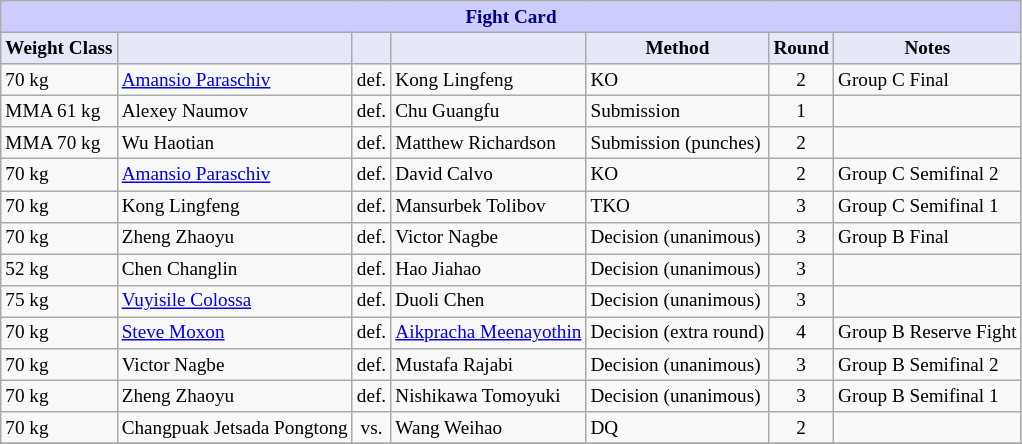<table class="wikitable" style="font-size: 80%;">
<tr>
<th colspan="8" style="background-color: #ccf; color: #000080; text-align: center;"><strong>Fight Card</strong></th>
</tr>
<tr>
<th colspan="1" style="background-color: #E6E8FA; color: #000000; text-align: center;">Weight Class</th>
<th colspan="1" style="background-color: #E6E8FA; color: #000000; text-align: center;"></th>
<th colspan="1" style="background-color: #E6E8FA; color: #000000; text-align: center;"></th>
<th colspan="1" style="background-color: #E6E8FA; color: #000000; text-align: center;"></th>
<th colspan="1" style="background-color: #E6E8FA; color: #000000; text-align: center;">Method</th>
<th colspan="1" style="background-color: #E6E8FA; color: #000000; text-align: center;">Round</th>
<th colspan="1" style="background-color: #E6E8FA; color: #000000; text-align: center;">Notes</th>
</tr>
<tr>
<td>70 kg</td>
<td> <a href='#'>Amansio Paraschiv</a></td>
<td align=center>def.</td>
<td> Kong Lingfeng</td>
<td>KO</td>
<td align=center>2</td>
<td>Group C Final</td>
</tr>
<tr>
<td>MMA 61 kg</td>
<td> Alexey Naumov</td>
<td align=center>def.</td>
<td> Chu Guangfu</td>
<td>Submission</td>
<td align=center>1</td>
<td></td>
</tr>
<tr>
<td>MMA 70 kg</td>
<td> Wu Haotian</td>
<td align=center>def.</td>
<td> Matthew Richardson</td>
<td>Submission (punches)</td>
<td align=center>2</td>
<td></td>
</tr>
<tr>
<td>70 kg</td>
<td> <a href='#'>Amansio Paraschiv</a></td>
<td align=center>def.</td>
<td> David Calvo</td>
<td>KO</td>
<td align=center>2</td>
<td>Group C Semifinal 2</td>
</tr>
<tr>
<td>70 kg</td>
<td> Kong Lingfeng</td>
<td align=center>def.</td>
<td> Mansurbek Tolibov</td>
<td>TKO</td>
<td align=center>3</td>
<td>Group C Semifinal 1</td>
</tr>
<tr>
<td>70 kg</td>
<td> Zheng Zhaoyu</td>
<td align=center>def.</td>
<td> Victor Nagbe</td>
<td>Decision (unanimous)</td>
<td align=center>3</td>
<td>Group B Final</td>
</tr>
<tr>
<td>52 kg</td>
<td> Chen Changlin</td>
<td align=center>def.</td>
<td> Hao Jiahao</td>
<td>Decision (unanimous)</td>
<td align=center>3</td>
<td></td>
</tr>
<tr>
<td>75 kg</td>
<td> <a href='#'>Vuyisile Colossa</a></td>
<td align=center>def.</td>
<td> Duoli Chen</td>
<td>Decision (unanimous)</td>
<td align=center>3</td>
<td></td>
</tr>
<tr>
<td>70 kg</td>
<td> <a href='#'>Steve Moxon</a></td>
<td align=center>def.</td>
<td> <a href='#'>Aikpracha Meenayothin</a></td>
<td>Decision (extra round)</td>
<td align=center>4</td>
<td>Group B Reserve Fight</td>
</tr>
<tr>
<td>70 kg</td>
<td> Victor Nagbe</td>
<td align=center>def.</td>
<td> Mustafa Rajabi</td>
<td>Decision (unanimous)</td>
<td align=center>3</td>
<td>Group B Semifinal 2</td>
</tr>
<tr>
<td>70 kg</td>
<td> Zheng Zhaoyu</td>
<td align=center>def.</td>
<td> Nishikawa Tomoyuki</td>
<td>Decision (unanimous)</td>
<td align=center>3</td>
<td>Group B Semifinal 1</td>
</tr>
<tr>
<td>70 kg</td>
<td> Changpuak Jetsada Pongtong</td>
<td align=center>vs.</td>
<td> Wang Weihao</td>
<td>DQ</td>
<td align=center>2</td>
<td></td>
</tr>
<tr>
</tr>
</table>
